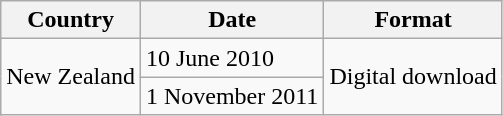<table class="wikitable plainrowheaders">
<tr>
<th scope="col">Country</th>
<th scope="col">Date</th>
<th scope="col">Format</th>
</tr>
<tr>
<td rowspan="2">New Zealand</td>
<td>10 June 2010</td>
<td rowspan="2">Digital download</td>
</tr>
<tr>
<td>1 November 2011</td>
</tr>
</table>
